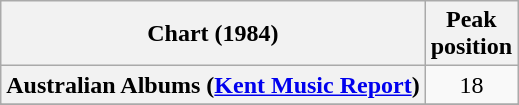<table class="wikitable sortable plainrowheaders" style="text-align:center">
<tr>
<th scope="col">Chart (1984)</th>
<th scope="col">Peak<br>position</th>
</tr>
<tr>
<th scope="row">Australian Albums (<a href='#'>Kent Music Report</a>)</th>
<td>18</td>
</tr>
<tr>
</tr>
<tr>
</tr>
<tr>
</tr>
<tr>
</tr>
</table>
